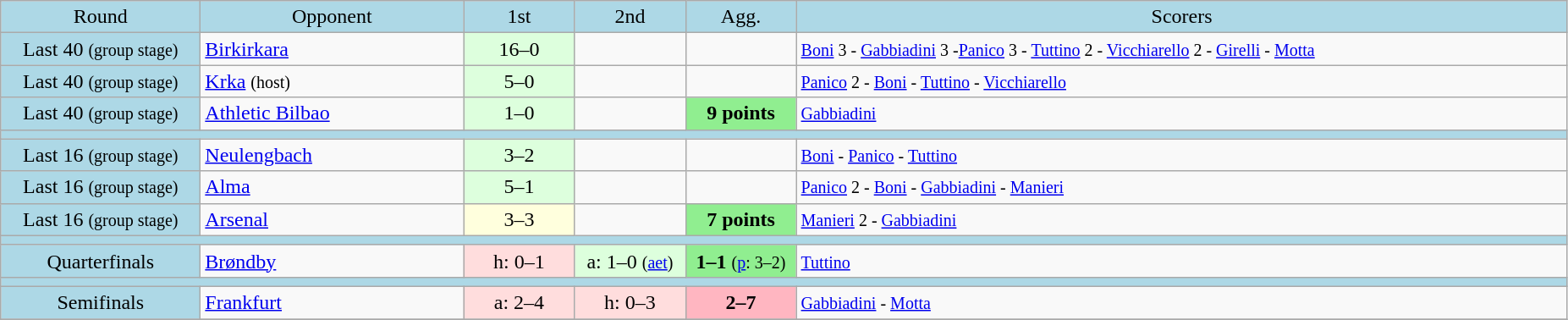<table class="wikitable" style="text-align:center">
<tr bgcolor=lightblue>
<td width=150px>Round</td>
<td width=200px>Opponent</td>
<td width=80px>1st</td>
<td width=80px>2nd</td>
<td width=80px>Agg.</td>
<td width=600px>Scorers</td>
</tr>
<tr>
<td bgcolor=lightblue>Last 40 <small>(group stage)</small></td>
<td align=left> <a href='#'>Birkirkara</a></td>
<td bgcolor="#ddffdd">16–0</td>
<td></td>
<td></td>
<td align=left><small><a href='#'>Boni</a> 3 - <a href='#'>Gabbiadini</a> 3 -<a href='#'>Panico</a> 3 - <a href='#'>Tuttino</a> 2 - <a href='#'>Vicchiarello</a> 2 - <a href='#'>Girelli</a> - <a href='#'>Motta</a></small></td>
</tr>
<tr>
<td bgcolor=lightblue>Last 40 <small>(group stage)</small></td>
<td align=left> <a href='#'>Krka</a> <small>(host)</small></td>
<td bgcolor="#ddffdd">5–0</td>
<td></td>
<td></td>
<td align=left><small><a href='#'>Panico</a> 2 - <a href='#'>Boni</a> - <a href='#'>Tuttino</a> - <a href='#'>Vicchiarello</a></small></td>
</tr>
<tr>
<td bgcolor=lightblue>Last 40 <small>(group stage)</small></td>
<td align=left> <a href='#'>Athletic Bilbao</a></td>
<td bgcolor="#ddffdd">1–0</td>
<td></td>
<td bgcolor=lightgreen><strong>9 points</strong></td>
<td align=left><small><a href='#'>Gabbiadini</a></small></td>
</tr>
<tr bgcolor=lightblue>
<td colspan=6></td>
</tr>
<tr>
<td bgcolor=lightblue>Last 16 <small>(group stage)</small></td>
<td align=left> <a href='#'>Neulengbach</a></td>
<td bgcolor="#ddffdd">3–2</td>
<td></td>
<td></td>
<td align=left><small><a href='#'>Boni</a> - <a href='#'>Panico</a> - <a href='#'>Tuttino</a></small></td>
</tr>
<tr>
<td bgcolor=lightblue>Last 16 <small>(group stage)</small></td>
<td align=left> <a href='#'>Alma</a></td>
<td bgcolor="#ddffdd">5–1</td>
<td></td>
<td></td>
<td align=left><small><a href='#'>Panico</a> 2 - <a href='#'>Boni</a> - <a href='#'>Gabbiadini</a> - <a href='#'>Manieri</a></small></td>
</tr>
<tr>
<td bgcolor=lightblue>Last 16 <small>(group stage)</small></td>
<td align=left> <a href='#'>Arsenal</a></td>
<td bgcolor="#ffffdd">3–3</td>
<td></td>
<td bgcolor=lightgreen><strong>7 points</strong></td>
<td align=left><small><a href='#'>Manieri</a> 2 - <a href='#'>Gabbiadini</a></small></td>
</tr>
<tr bgcolor=lightblue>
<td colspan=6></td>
</tr>
<tr>
<td bgcolor=lightblue>Quarterfinals</td>
<td align=left> <a href='#'>Brøndby</a></td>
<td bgcolor="#ffdddd">h: 0–1</td>
<td bgcolor="#ddffdd">a: 1–0 <small>(<a href='#'>aet</a>)</small></td>
<td bgcolor=lightgreen><strong>1–1</strong> <small>(<a href='#'>p</a>: 3–2)</small></td>
<td align=left><small><a href='#'>Tuttino</a></small></td>
</tr>
<tr bgcolor=lightblue>
<td colspan=6></td>
</tr>
<tr>
<td bgcolor=lightblue>Semifinals</td>
<td align=left> <a href='#'>Frankfurt</a></td>
<td bgcolor="#ffdddd">a: 2–4</td>
<td bgcolor="#ffdddd">h: 0–3</td>
<td bgcolor=lightpink><strong>2–7</strong></td>
<td align=left><small><a href='#'>Gabbiadini</a> - <a href='#'>Motta</a></small></td>
</tr>
<tr>
</tr>
</table>
